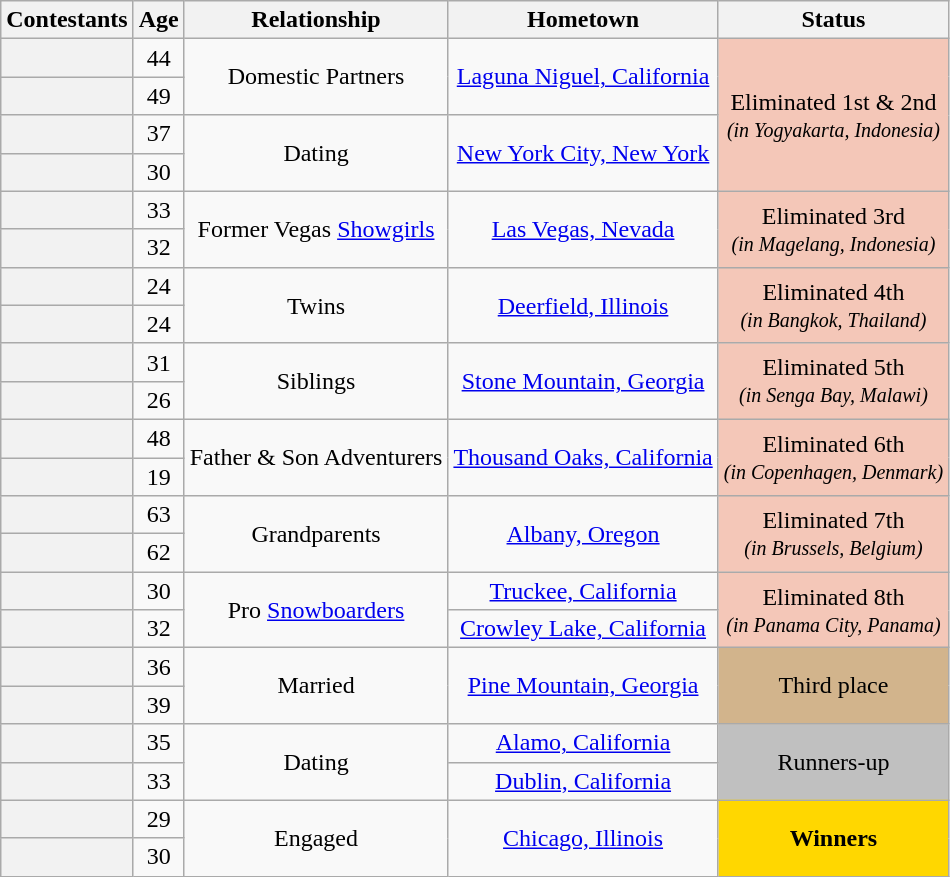<table class="wikitable sortable" style="text-align:center;">
<tr>
<th scope="col">Contestants</th>
<th scope="col">Age</th>
<th scope="col" class="unsortable">Relationship</th>
<th class="unsortable" scope="col">Hometown</th>
<th scope="col">Status</th>
</tr>
<tr>
<th scope="row"></th>
<td>44</td>
<td rowspan="2">Domestic Partners</td>
<td rowspan="2"><a href='#'>Laguna Niguel, California</a></td>
<td rowspan="4" bgcolor="f4c7b8">Eliminated 1st & 2nd<br><small><em>(in Yogyakarta, Indonesia)</em></small></td>
</tr>
<tr>
<th scope="row"></th>
<td>49</td>
</tr>
<tr>
<th scope="row"></th>
<td>37</td>
<td rowspan="2">Dating</td>
<td rowspan="2"><a href='#'>New York City, New York</a></td>
</tr>
<tr>
<th scope="row"></th>
<td>30</td>
</tr>
<tr>
<th scope="row"></th>
<td>33</td>
<td rowspan="2">Former Vegas <a href='#'>Showgirls</a></td>
<td rowspan="2"><a href='#'>Las Vegas, Nevada</a></td>
<td rowspan="2" bgcolor="f4c7b8">Eliminated 3rd<br><small><em>(in Magelang, Indonesia)</em></small></td>
</tr>
<tr>
<th scope="row"></th>
<td>32</td>
</tr>
<tr>
<th scope="row"></th>
<td>24</td>
<td rowspan="2">Twins</td>
<td rowspan="2"><a href='#'>Deerfield, Illinois</a></td>
<td rowspan="2" bgcolor="f4c7b8">Eliminated 4th<br><small><em>(in Bangkok, Thailand)</em></small></td>
</tr>
<tr>
<th scope="row"></th>
<td>24</td>
</tr>
<tr>
<th scope="row"></th>
<td>31</td>
<td rowspan="2">Siblings</td>
<td rowspan="2"><a href='#'>Stone Mountain, Georgia</a></td>
<td rowspan="2" bgcolor="f4c7b8">Eliminated 5th<br><small><em>(in Senga Bay, Malawi)</em></small></td>
</tr>
<tr>
<th scope="row"></th>
<td>26</td>
</tr>
<tr>
<th scope="row"></th>
<td>48</td>
<td rowspan="2">Father & Son Adventurers</td>
<td rowspan="2"><a href='#'>Thousand Oaks, California</a></td>
<td rowspan="2" bgcolor="f4c7b8">Eliminated 6th<br><small><em>(in Copenhagen, Denmark)</em></small></td>
</tr>
<tr>
<th scope="row"></th>
<td>19</td>
</tr>
<tr>
<th scope="row"></th>
<td>63</td>
<td rowspan="2">Grandparents</td>
<td rowspan="2"><a href='#'>Albany, Oregon</a></td>
<td rowspan="2" bgcolor="f4c7b8">Eliminated 7th<br><small><em>(in Brussels, Belgium)</em></small></td>
</tr>
<tr>
<th scope="row"></th>
<td>62</td>
</tr>
<tr>
<th scope="row"></th>
<td>30</td>
<td rowspan="2">Pro <a href='#'>Snowboarders</a></td>
<td><a href='#'>Truckee, California</a></td>
<td rowspan="2" bgcolor="f4c7b8">Eliminated 8th<br><small><em>(in Panama City, Panama)</em></small></td>
</tr>
<tr>
<th scope="row"></th>
<td>32</td>
<td><a href='#'>Crowley Lake, California</a></td>
</tr>
<tr>
<th scope="row"></th>
<td>36</td>
<td rowspan="2">Married</td>
<td rowspan="2"><a href='#'>Pine Mountain, Georgia</a></td>
<td rowspan="2" bgcolor="tan">Third place</td>
</tr>
<tr>
<th scope="row"></th>
<td>39</td>
</tr>
<tr>
<th scope="row"></th>
<td>35</td>
<td rowspan="2">Dating</td>
<td><a href='#'>Alamo, California</a></td>
<td rowspan="2" bgcolor="silver">Runners-up</td>
</tr>
<tr>
<th scope="row"></th>
<td>33</td>
<td><a href='#'>Dublin, California</a></td>
</tr>
<tr>
<th scope="row"></th>
<td>29</td>
<td rowspan="2">Engaged</td>
<td rowspan="2"><a href='#'>Chicago, Illinois</a></td>
<td rowspan="2" bgcolor="gold"><strong>Winners</strong></td>
</tr>
<tr>
<th scope="row"></th>
<td>30</td>
</tr>
</table>
